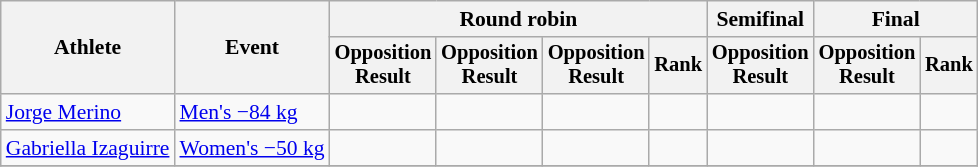<table class=wikitable style=font-size:90%;text-align:center>
<tr>
<th rowspan=2>Athlete</th>
<th rowspan=2>Event</th>
<th colspan=4>Round robin</th>
<th>Semifinal</th>
<th colspan=2>Final</th>
</tr>
<tr style=font-size:95%>
<th>Opposition<br>Result</th>
<th>Opposition<br>Result</th>
<th>Opposition<br>Result</th>
<th>Rank</th>
<th>Opposition<br>Result</th>
<th>Opposition<br>Result</th>
<th>Rank</th>
</tr>
<tr>
<td align=left><a href='#'>Jorge Merino</a></td>
<td align=left><a href='#'>Men's −84 kg</a></td>
<td></td>
<td></td>
<td></td>
<td></td>
<td></td>
<td></td>
<td></td>
</tr>
<tr>
<td align=left><a href='#'>Gabriella Izaguirre</a></td>
<td align=left><a href='#'>Women's −50 kg</a></td>
<td></td>
<td></td>
<td></td>
<td></td>
<td></td>
<td></td>
<td></td>
</tr>
<tr>
</tr>
</table>
